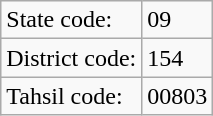<table class="wikitable">
<tr>
<td>State code:</td>
<td>09</td>
</tr>
<tr>
<td>District code:</td>
<td>154</td>
</tr>
<tr>
<td>Tahsil code:</td>
<td>00803</td>
</tr>
</table>
